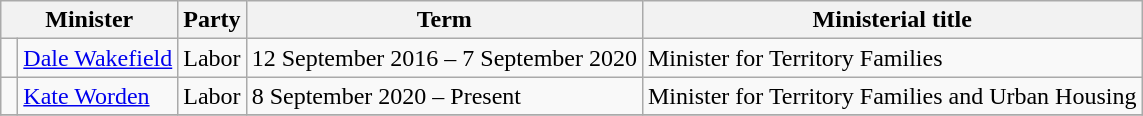<table class="sortable wikitable">
<tr>
<th colspan=2>Minister</th>
<th>Party</th>
<th>Term</th>
<th>Ministerial title</th>
</tr>
<tr>
<td> </td>
<td><a href='#'>Dale Wakefield</a></td>
<td>Labor</td>
<td>12 September 2016 – 7 September 2020</td>
<td>Minister for Territory Families</td>
</tr>
<tr>
<td> </td>
<td><a href='#'>Kate Worden</a></td>
<td>Labor</td>
<td>8 September 2020 – Present</td>
<td>Minister for Territory Families and Urban Housing</td>
</tr>
<tr>
</tr>
</table>
